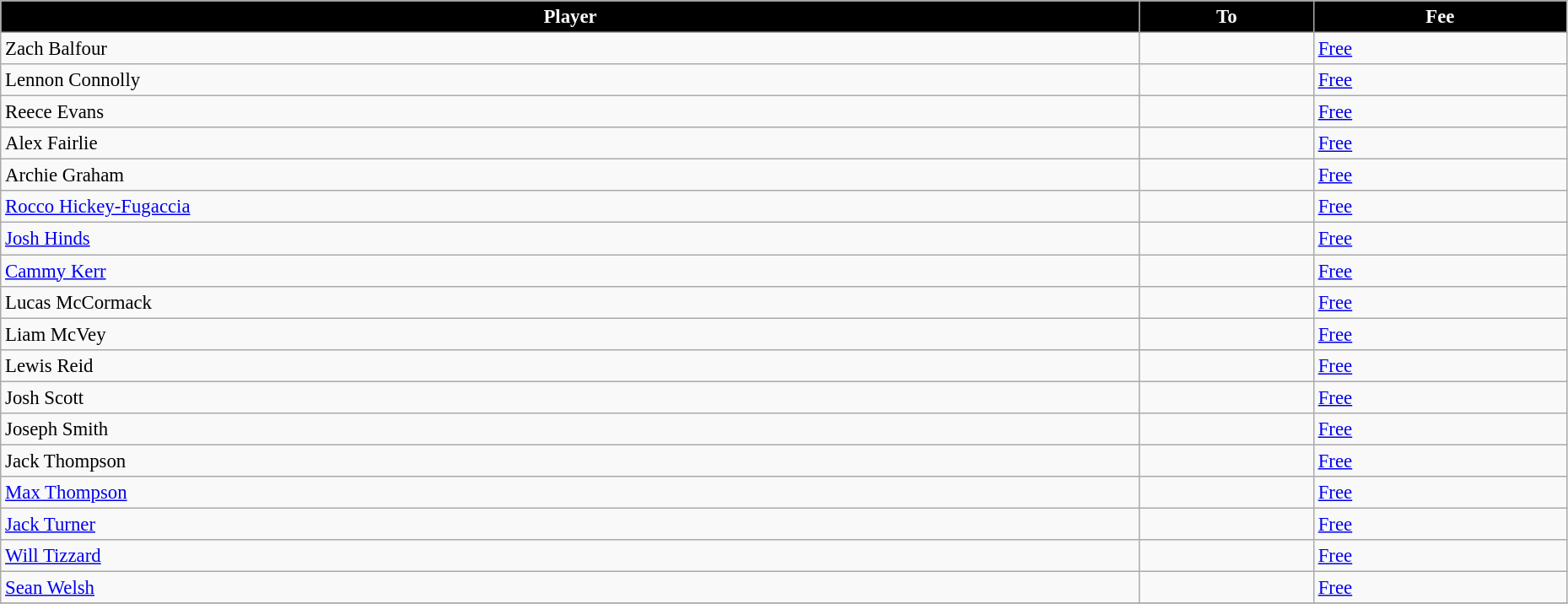<table class="wikitable" style="text-align:left; font-size:95%;width:98%;">
<tr>
<th style="background:black; color:white;">Player</th>
<th style="background:black; color:white;">To</th>
<th style="background:black; color:white;">Fee</th>
</tr>
<tr>
<td> Zach Balfour</td>
<td></td>
<td><a href='#'>Free</a></td>
</tr>
<tr>
<td> Lennon Connolly</td>
<td></td>
<td><a href='#'>Free</a></td>
</tr>
<tr>
<td> Reece Evans</td>
<td></td>
<td><a href='#'>Free</a></td>
</tr>
<tr>
<td> Alex Fairlie</td>
<td></td>
<td><a href='#'>Free</a></td>
</tr>
<tr>
<td> Archie Graham</td>
<td></td>
<td><a href='#'>Free</a></td>
</tr>
<tr>
<td> <a href='#'>Rocco Hickey-Fugaccia</a></td>
<td></td>
<td><a href='#'>Free</a></td>
</tr>
<tr>
<td> <a href='#'>Josh Hinds</a></td>
<td></td>
<td><a href='#'>Free</a></td>
</tr>
<tr>
<td> <a href='#'>Cammy Kerr</a></td>
<td></td>
<td><a href='#'>Free</a></td>
</tr>
<tr>
<td> Lucas McCormack</td>
<td></td>
<td><a href='#'>Free</a></td>
</tr>
<tr>
<td> Liam McVey</td>
<td></td>
<td><a href='#'>Free</a></td>
</tr>
<tr>
<td> Lewis Reid</td>
<td></td>
<td><a href='#'>Free</a></td>
</tr>
<tr>
<td> Josh Scott</td>
<td></td>
<td><a href='#'>Free</a></td>
</tr>
<tr>
<td> Joseph Smith</td>
<td></td>
<td><a href='#'>Free</a></td>
</tr>
<tr>
<td> Jack Thompson</td>
<td></td>
<td><a href='#'>Free</a></td>
</tr>
<tr>
<td> <a href='#'>Max Thompson</a></td>
<td></td>
<td><a href='#'>Free</a></td>
</tr>
<tr>
<td> <a href='#'>Jack Turner</a></td>
<td></td>
<td><a href='#'>Free</a></td>
</tr>
<tr>
<td> <a href='#'>Will Tizzard</a></td>
<td></td>
<td><a href='#'>Free</a></td>
</tr>
<tr>
<td> <a href='#'>Sean Welsh</a></td>
<td></td>
<td><a href='#'>Free</a></td>
</tr>
<tr>
</tr>
</table>
